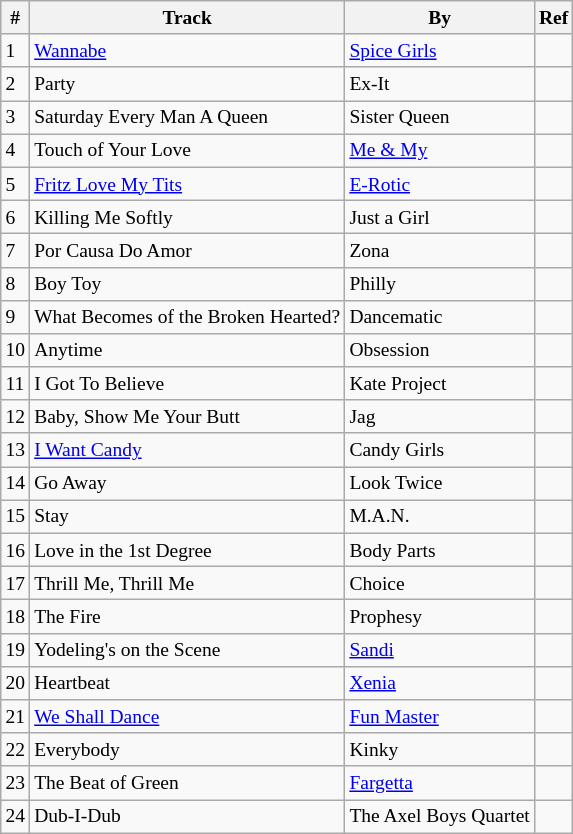<table class="wikitable" style="font-size: small;">
<tr>
<th>#</th>
<th>Track</th>
<th>By</th>
<th>Ref</th>
</tr>
<tr>
<td>1</td>
<td><a href='#'>Wannabe</a></td>
<td><a href='#'>Spice Girls</a></td>
<td></td>
</tr>
<tr>
<td>2</td>
<td>Party</td>
<td>Ex-It</td>
<td></td>
</tr>
<tr>
<td>3</td>
<td>Saturday Every Man A Queen</td>
<td>Sister Queen</td>
<td></td>
</tr>
<tr>
<td>4</td>
<td>Touch of Your Love</td>
<td><a href='#'>Me & My</a></td>
<td></td>
</tr>
<tr>
<td>5</td>
<td><a href='#'>Fritz Love My Tits</a></td>
<td><a href='#'>E-Rotic</a></td>
<td></td>
</tr>
<tr>
<td>6</td>
<td>Killing Me Softly</td>
<td>Just a Girl</td>
<td></td>
</tr>
<tr>
<td>7</td>
<td>Por Causa Do Amor</td>
<td>Zona</td>
<td></td>
</tr>
<tr>
<td>8</td>
<td>Boy Toy</td>
<td>Philly</td>
<td></td>
</tr>
<tr>
<td>9</td>
<td>What Becomes of the Broken Hearted?</td>
<td>Dancematic</td>
<td></td>
</tr>
<tr>
<td>10</td>
<td>Anytime</td>
<td>Obsession</td>
<td></td>
</tr>
<tr>
<td>11</td>
<td>I Got To Believe</td>
<td>Kate Project</td>
<td></td>
</tr>
<tr>
<td>12</td>
<td>Baby, Show Me Your Butt</td>
<td>Jag</td>
<td></td>
</tr>
<tr>
<td>13</td>
<td><a href='#'>I Want Candy</a></td>
<td>Candy Girls</td>
<td></td>
</tr>
<tr>
<td>14</td>
<td>Go Away</td>
<td>Look Twice</td>
<td></td>
</tr>
<tr>
<td>15</td>
<td>Stay</td>
<td>M.A.N.</td>
<td></td>
</tr>
<tr>
<td>16</td>
<td>Love in the 1st Degree</td>
<td>Body Parts</td>
<td></td>
</tr>
<tr>
<td>17</td>
<td>Thrill Me, Thrill Me</td>
<td>Choice</td>
<td></td>
</tr>
<tr>
<td>18</td>
<td>The Fire</td>
<td>Prophesy</td>
<td></td>
</tr>
<tr>
<td>19</td>
<td>Yodeling's on the Scene</td>
<td><a href='#'>Sandi</a></td>
<td></td>
</tr>
<tr>
<td>20</td>
<td>Heartbeat</td>
<td><a href='#'>Xenia</a></td>
<td></td>
</tr>
<tr>
<td>21</td>
<td><a href='#'>We Shall Dance</a></td>
<td><a href='#'>Fun Master</a></td>
<td></td>
</tr>
<tr>
<td>22</td>
<td>Everybody</td>
<td>Kinky</td>
<td></td>
</tr>
<tr>
<td>23</td>
<td>The Beat of Green</td>
<td><a href='#'>Fargetta</a></td>
<td></td>
</tr>
<tr>
<td>24</td>
<td>Dub-I-Dub</td>
<td>The Axel Boys Quartet</td>
<td></td>
</tr>
</table>
